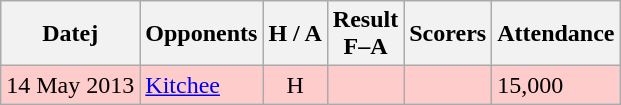<table class="wikitable" style="text-align:center">
<tr>
<th>Datej</th>
<th>Opponents</th>
<th>H / A</th>
<th>Result<br>F–A</th>
<th>Scorers</th>
<th>Attendance</th>
</tr>
<tr bgcolor="#FFCCCC">
<td align=left>14 May 2013</td>
<td align=left> <a href='#'>Kitchee</a></td>
<td>H</td>
<td></td>
<td></td>
<td align=left>15,000</td>
</tr>
</table>
